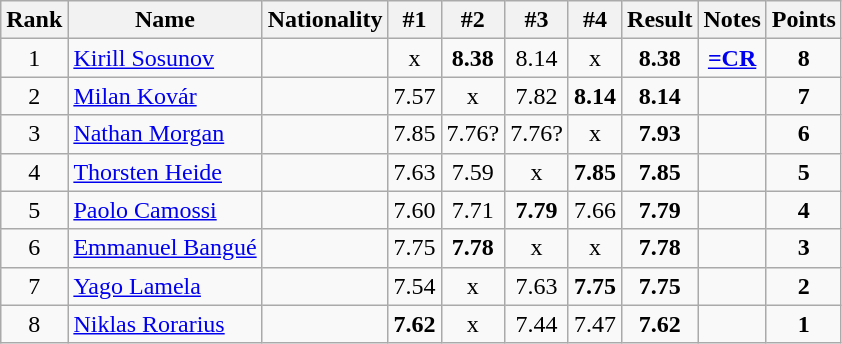<table class="wikitable sortable" style="text-align:center">
<tr>
<th>Rank</th>
<th>Name</th>
<th>Nationality</th>
<th>#1</th>
<th>#2</th>
<th>#3</th>
<th>#4</th>
<th>Result</th>
<th>Notes</th>
<th>Points</th>
</tr>
<tr>
<td>1</td>
<td align=left><a href='#'>Kirill Sosunov</a></td>
<td align=left></td>
<td>x</td>
<td><strong>8.38</strong></td>
<td>8.14</td>
<td>x</td>
<td><strong>8.38</strong></td>
<td><strong><a href='#'>=CR</a></strong></td>
<td><strong>8</strong></td>
</tr>
<tr>
<td>2</td>
<td align=left><a href='#'>Milan Kovár</a></td>
<td align=left></td>
<td>7.57</td>
<td>x</td>
<td>7.82</td>
<td><strong>8.14</strong></td>
<td><strong>8.14</strong></td>
<td></td>
<td><strong>7</strong></td>
</tr>
<tr>
<td>3</td>
<td align=left><a href='#'>Nathan Morgan</a></td>
<td align=left></td>
<td>7.85</td>
<td>7.76?</td>
<td>7.76?</td>
<td>x</td>
<td><strong>7.93</strong></td>
<td></td>
<td><strong>6</strong></td>
</tr>
<tr>
<td>4</td>
<td align=left><a href='#'>Thorsten Heide</a></td>
<td align=left></td>
<td>7.63</td>
<td>7.59</td>
<td>x</td>
<td><strong>7.85</strong></td>
<td><strong>7.85</strong></td>
<td></td>
<td><strong>5</strong></td>
</tr>
<tr>
<td>5</td>
<td align=left><a href='#'>Paolo Camossi</a></td>
<td align=left></td>
<td>7.60</td>
<td>7.71</td>
<td><strong>7.79</strong></td>
<td>7.66</td>
<td><strong>7.79</strong></td>
<td></td>
<td><strong>4</strong></td>
</tr>
<tr>
<td>6</td>
<td align=left><a href='#'>Emmanuel Bangué</a></td>
<td align=left></td>
<td>7.75</td>
<td><strong>7.78</strong></td>
<td>x</td>
<td>x</td>
<td><strong>7.78</strong></td>
<td></td>
<td><strong>3</strong></td>
</tr>
<tr>
<td>7</td>
<td align=left><a href='#'>Yago Lamela</a></td>
<td align=left></td>
<td>7.54</td>
<td>x</td>
<td>7.63</td>
<td><strong>7.75</strong></td>
<td><strong>7.75</strong></td>
<td></td>
<td><strong>2</strong></td>
</tr>
<tr>
<td>8</td>
<td align=left><a href='#'>Niklas Rorarius</a></td>
<td align=left></td>
<td><strong>7.62</strong></td>
<td>x</td>
<td>7.44</td>
<td>7.47</td>
<td><strong>7.62</strong></td>
<td></td>
<td><strong>1</strong></td>
</tr>
</table>
